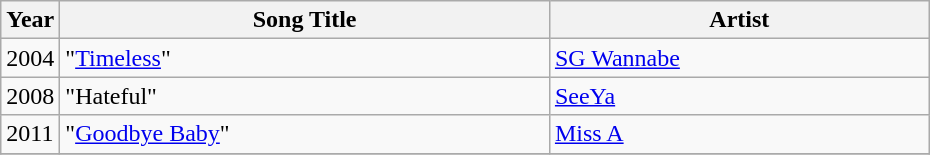<table class="wikitable" style="width:620px">
<tr>
<th width=10>Year</th>
<th>Song Title</th>
<th>Artist</th>
</tr>
<tr>
<td>2004</td>
<td>"<a href='#'>Timeless</a>"</td>
<td><a href='#'>SG Wannabe</a></td>
</tr>
<tr>
<td>2008</td>
<td>"Hateful" </td>
<td><a href='#'>SeeYa</a></td>
</tr>
<tr>
<td>2011</td>
<td>"<a href='#'>Goodbye Baby</a>"</td>
<td><a href='#'>Miss A</a></td>
</tr>
<tr>
</tr>
</table>
